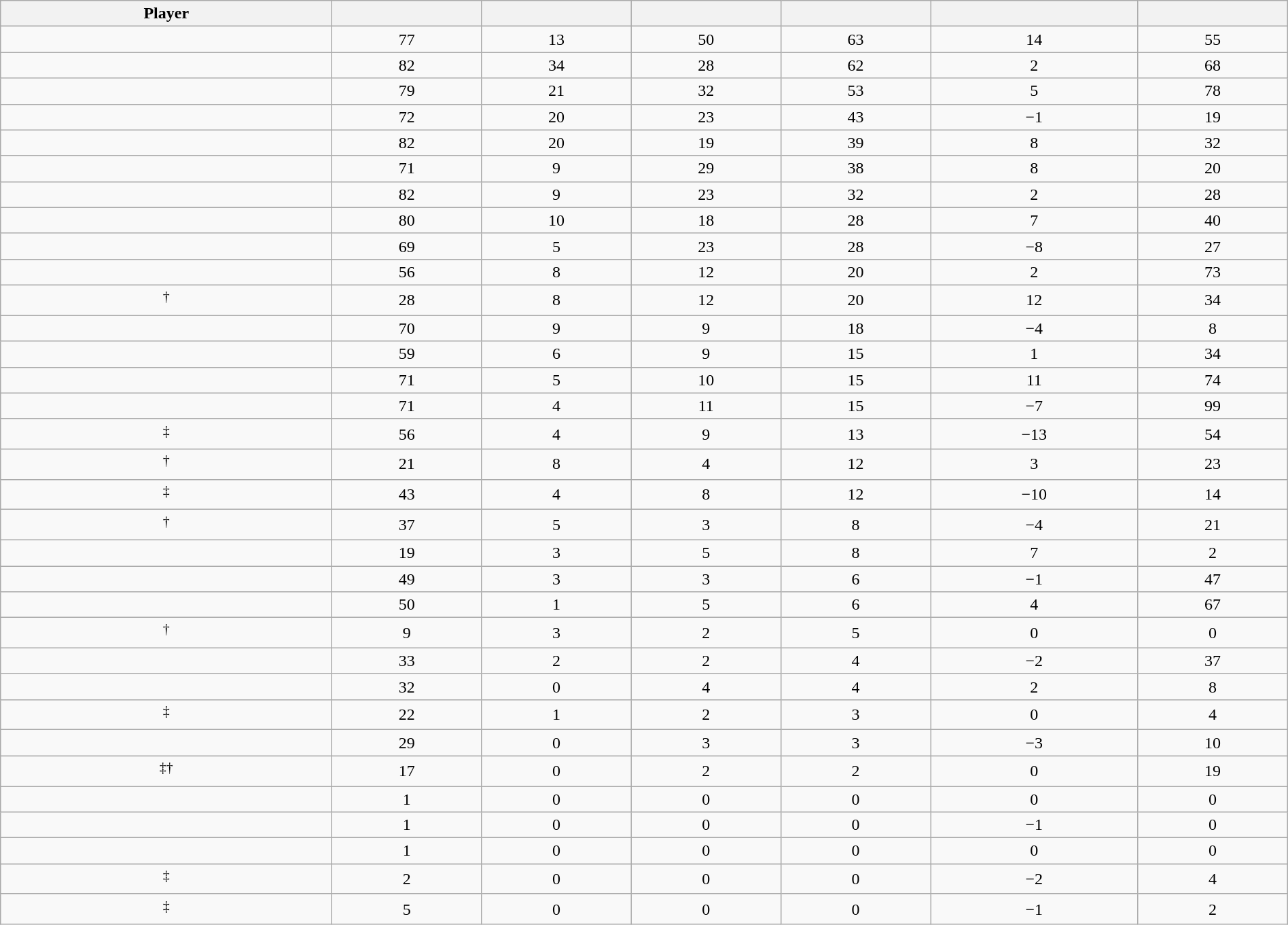<table class="wikitable sortable" style="width:100%; text-align:center;">
<tr>
<th>Player</th>
<th></th>
<th></th>
<th></th>
<th></th>
<th data-sort-type="number"></th>
<th></th>
</tr>
<tr>
<td></td>
<td>77</td>
<td>13</td>
<td>50</td>
<td>63</td>
<td>14</td>
<td>55</td>
</tr>
<tr>
<td></td>
<td>82</td>
<td>34</td>
<td>28</td>
<td>62</td>
<td>2</td>
<td>68</td>
</tr>
<tr>
<td></td>
<td>79</td>
<td>21</td>
<td>32</td>
<td>53</td>
<td>5</td>
<td>78</td>
</tr>
<tr>
<td></td>
<td>72</td>
<td>20</td>
<td>23</td>
<td>43</td>
<td>−1</td>
<td>19</td>
</tr>
<tr>
<td></td>
<td>82</td>
<td>20</td>
<td>19</td>
<td>39</td>
<td>8</td>
<td>32</td>
</tr>
<tr>
<td></td>
<td>71</td>
<td>9</td>
<td>29</td>
<td>38</td>
<td>8</td>
<td>20</td>
</tr>
<tr>
<td></td>
<td>82</td>
<td>9</td>
<td>23</td>
<td>32</td>
<td>2</td>
<td>28</td>
</tr>
<tr>
<td></td>
<td>80</td>
<td>10</td>
<td>18</td>
<td>28</td>
<td>7</td>
<td>40</td>
</tr>
<tr>
<td></td>
<td>69</td>
<td>5</td>
<td>23</td>
<td>28</td>
<td>−8</td>
<td>27</td>
</tr>
<tr>
<td></td>
<td>56</td>
<td>8</td>
<td>12</td>
<td>20</td>
<td>2</td>
<td>73</td>
</tr>
<tr>
<td><sup>†</sup></td>
<td>28</td>
<td>8</td>
<td>12</td>
<td>20</td>
<td>12</td>
<td>34</td>
</tr>
<tr>
<td></td>
<td>70</td>
<td>9</td>
<td>9</td>
<td>18</td>
<td>−4</td>
<td>8</td>
</tr>
<tr>
<td></td>
<td>59</td>
<td>6</td>
<td>9</td>
<td>15</td>
<td>1</td>
<td>34</td>
</tr>
<tr>
<td></td>
<td>71</td>
<td>5</td>
<td>10</td>
<td>15</td>
<td>11</td>
<td>74</td>
</tr>
<tr>
<td></td>
<td>71</td>
<td>4</td>
<td>11</td>
<td>15</td>
<td>−7</td>
<td>99</td>
</tr>
<tr>
<td><sup>‡</sup></td>
<td>56</td>
<td>4</td>
<td>9</td>
<td>13</td>
<td>−13</td>
<td>54</td>
</tr>
<tr>
<td><sup>†</sup></td>
<td>21</td>
<td>8</td>
<td>4</td>
<td>12</td>
<td>3</td>
<td>23</td>
</tr>
<tr>
<td><sup>‡</sup></td>
<td>43</td>
<td>4</td>
<td>8</td>
<td>12</td>
<td>−10</td>
<td>14</td>
</tr>
<tr>
<td><sup>†</sup></td>
<td>37</td>
<td>5</td>
<td>3</td>
<td>8</td>
<td>−4</td>
<td>21</td>
</tr>
<tr>
<td></td>
<td>19</td>
<td>3</td>
<td>5</td>
<td>8</td>
<td>7</td>
<td>2</td>
</tr>
<tr>
<td></td>
<td>49</td>
<td>3</td>
<td>3</td>
<td>6</td>
<td>−1</td>
<td>47</td>
</tr>
<tr>
<td></td>
<td>50</td>
<td>1</td>
<td>5</td>
<td>6</td>
<td>4</td>
<td>67</td>
</tr>
<tr>
<td><sup>†</sup></td>
<td>9</td>
<td>3</td>
<td>2</td>
<td>5</td>
<td>0</td>
<td>0</td>
</tr>
<tr>
<td></td>
<td>33</td>
<td>2</td>
<td>2</td>
<td>4</td>
<td>−2</td>
<td>37</td>
</tr>
<tr>
<td></td>
<td>32</td>
<td>0</td>
<td>4</td>
<td>4</td>
<td>2</td>
<td>8</td>
</tr>
<tr>
<td><sup>‡</sup></td>
<td>22</td>
<td>1</td>
<td>2</td>
<td>3</td>
<td>0</td>
<td>4</td>
</tr>
<tr>
<td></td>
<td>29</td>
<td>0</td>
<td>3</td>
<td>3</td>
<td>−3</td>
<td>10</td>
</tr>
<tr>
<td><sup>‡†</sup></td>
<td>17</td>
<td>0</td>
<td>2</td>
<td>2</td>
<td>0</td>
<td>19</td>
</tr>
<tr>
<td></td>
<td>1</td>
<td>0</td>
<td>0</td>
<td>0</td>
<td>0</td>
<td>0</td>
</tr>
<tr>
<td></td>
<td>1</td>
<td>0</td>
<td>0</td>
<td>0</td>
<td>−1</td>
<td>0</td>
</tr>
<tr>
<td></td>
<td>1</td>
<td>0</td>
<td>0</td>
<td>0</td>
<td>0</td>
<td>0</td>
</tr>
<tr>
<td><sup>‡</sup></td>
<td>2</td>
<td>0</td>
<td>0</td>
<td>0</td>
<td>−2</td>
<td>4</td>
</tr>
<tr>
<td><sup>‡</sup></td>
<td>5</td>
<td>0</td>
<td>0</td>
<td>0</td>
<td>−1</td>
<td>2</td>
</tr>
</table>
